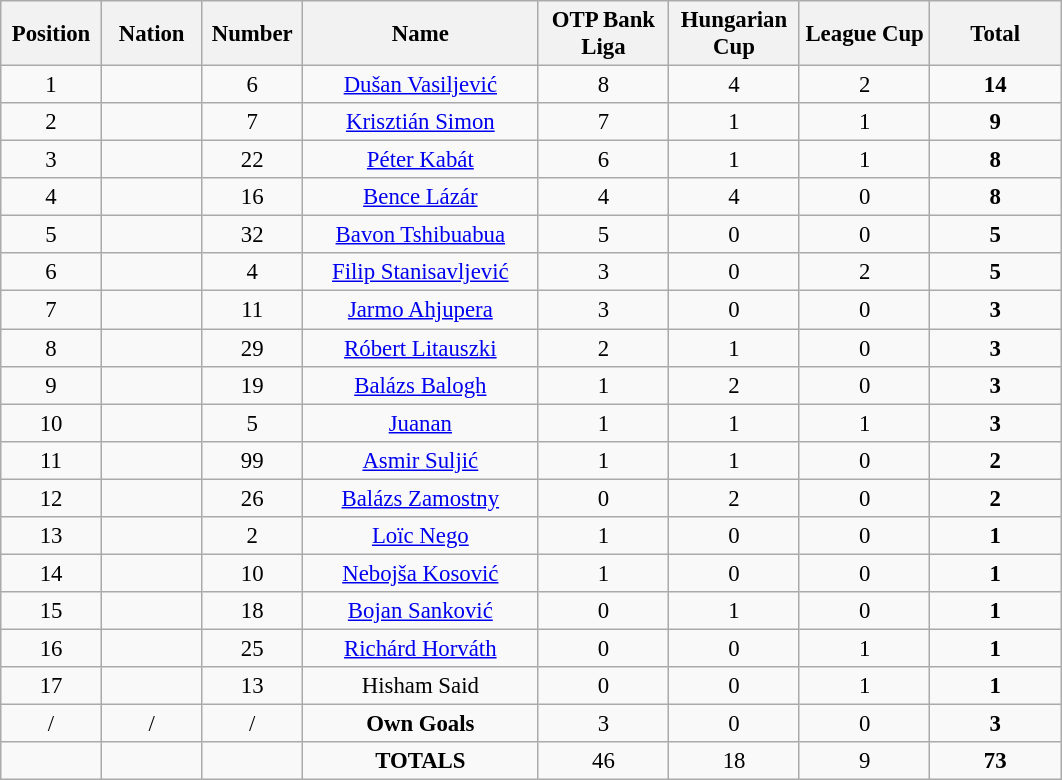<table class="wikitable" style="font-size: 95%; text-align: center;">
<tr>
<th width=60>Position</th>
<th width=60>Nation</th>
<th width=60>Number</th>
<th width=150>Name</th>
<th width=80>OTP Bank Liga</th>
<th width=80>Hungarian Cup</th>
<th width=80>League Cup</th>
<th width=80>Total</th>
</tr>
<tr>
<td>1</td>
<td></td>
<td>6</td>
<td><a href='#'>Dušan Vasiljević</a></td>
<td>8</td>
<td>4</td>
<td>2</td>
<td><strong>14</strong></td>
</tr>
<tr>
<td>2</td>
<td></td>
<td>7</td>
<td><a href='#'>Krisztián Simon</a></td>
<td>7</td>
<td>1</td>
<td>1</td>
<td><strong>9</strong></td>
</tr>
<tr>
<td>3</td>
<td></td>
<td>22</td>
<td><a href='#'>Péter Kabát</a></td>
<td>6</td>
<td>1</td>
<td>1</td>
<td><strong>8</strong></td>
</tr>
<tr>
<td>4</td>
<td></td>
<td>16</td>
<td><a href='#'>Bence Lázár</a></td>
<td>4</td>
<td>4</td>
<td>0</td>
<td><strong>8</strong></td>
</tr>
<tr>
<td>5</td>
<td></td>
<td>32</td>
<td><a href='#'>Bavon Tshibuabua</a></td>
<td>5</td>
<td>0</td>
<td>0</td>
<td><strong>5</strong></td>
</tr>
<tr>
<td>6</td>
<td></td>
<td>4</td>
<td><a href='#'>Filip Stanisavljević</a></td>
<td>3</td>
<td>0</td>
<td>2</td>
<td><strong>5</strong></td>
</tr>
<tr>
<td>7</td>
<td></td>
<td>11</td>
<td><a href='#'>Jarmo Ahjupera</a></td>
<td>3</td>
<td>0</td>
<td>0</td>
<td><strong>3</strong></td>
</tr>
<tr>
<td>8</td>
<td></td>
<td>29</td>
<td><a href='#'>Róbert Litauszki</a></td>
<td>2</td>
<td>1</td>
<td>0</td>
<td><strong>3</strong></td>
</tr>
<tr>
<td>9</td>
<td></td>
<td>19</td>
<td><a href='#'>Balázs Balogh</a></td>
<td>1</td>
<td>2</td>
<td>0</td>
<td><strong>3</strong></td>
</tr>
<tr>
<td>10</td>
<td></td>
<td>5</td>
<td><a href='#'>Juanan</a></td>
<td>1</td>
<td>1</td>
<td>1</td>
<td><strong>3</strong></td>
</tr>
<tr>
<td>11</td>
<td></td>
<td>99</td>
<td><a href='#'>Asmir Suljić</a></td>
<td>1</td>
<td>1</td>
<td>0</td>
<td><strong>2</strong></td>
</tr>
<tr>
<td>12</td>
<td></td>
<td>26</td>
<td><a href='#'>Balázs Zamostny</a></td>
<td>0</td>
<td>2</td>
<td>0</td>
<td><strong>2</strong></td>
</tr>
<tr>
<td>13</td>
<td></td>
<td>2</td>
<td><a href='#'>Loïc Nego</a></td>
<td>1</td>
<td>0</td>
<td>0</td>
<td><strong>1</strong></td>
</tr>
<tr>
<td>14</td>
<td></td>
<td>10</td>
<td><a href='#'>Nebojša Kosović</a></td>
<td>1</td>
<td>0</td>
<td>0</td>
<td><strong>1</strong></td>
</tr>
<tr>
<td>15</td>
<td></td>
<td>18</td>
<td><a href='#'>Bojan Sanković</a></td>
<td>0</td>
<td>1</td>
<td>0</td>
<td><strong>1</strong></td>
</tr>
<tr>
<td>16</td>
<td></td>
<td>25</td>
<td><a href='#'>Richárd Horváth</a></td>
<td>0</td>
<td>0</td>
<td>1</td>
<td><strong>1</strong></td>
</tr>
<tr>
<td>17</td>
<td></td>
<td>13</td>
<td>Hisham Said</td>
<td>0</td>
<td>0</td>
<td>1</td>
<td><strong>1</strong></td>
</tr>
<tr>
<td>/</td>
<td>/</td>
<td>/</td>
<td><strong>Own Goals</strong></td>
<td>3</td>
<td>0</td>
<td>0</td>
<td><strong>3</strong></td>
</tr>
<tr>
<td></td>
<td></td>
<td></td>
<td><strong>TOTALS</strong></td>
<td>46</td>
<td>18</td>
<td>9</td>
<td><strong>73</strong></td>
</tr>
</table>
